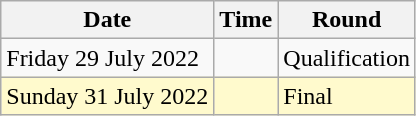<table class = "wikitable">
<tr>
<th>Date</th>
<th>Time</th>
<th>Round</th>
</tr>
<tr>
<td>Friday 29 July 2022</td>
<td></td>
<td>Qualification</td>
</tr>
<tr>
<td style=background:lemonchiffon>Sunday 31 July 2022</td>
<td style=background:lemonchiffon></td>
<td style=background:lemonchiffon>Final</td>
</tr>
</table>
